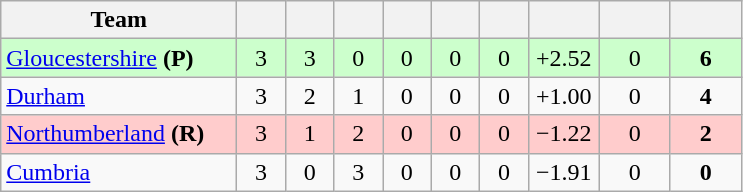<table class="wikitable" style="text-align:center">
<tr>
<th width="150">Team</th>
<th width="25"></th>
<th width="25"></th>
<th width="25"></th>
<th width="25"></th>
<th width="25"></th>
<th width="25"></th>
<th width="40"></th>
<th width="40"></th>
<th width="40"></th>
</tr>
<tr style="background:#cfc">
<td style="text-align:left"><a href='#'>Gloucestershire</a> <strong>(P)</strong></td>
<td>3</td>
<td>3</td>
<td>0</td>
<td>0</td>
<td>0</td>
<td>0</td>
<td>+2.52</td>
<td>0</td>
<td><strong>6</strong></td>
</tr>
<tr>
<td style="text-align:left"><a href='#'>Durham</a></td>
<td>3</td>
<td>2</td>
<td>1</td>
<td>0</td>
<td>0</td>
<td>0</td>
<td>+1.00</td>
<td>0</td>
<td><strong>4</strong></td>
</tr>
<tr style="background:#ffcccc">
<td style="text-align:left"><a href='#'>Northumberland</a> <strong>(R)</strong></td>
<td>3</td>
<td>1</td>
<td>2</td>
<td>0</td>
<td>0</td>
<td>0</td>
<td>−1.22</td>
<td>0</td>
<td><strong>2</strong></td>
</tr>
<tr>
<td style="text-align:left"><a href='#'>Cumbria</a></td>
<td>3</td>
<td>0</td>
<td>3</td>
<td>0</td>
<td>0</td>
<td>0</td>
<td>−1.91</td>
<td>0</td>
<td><strong>0</strong></td>
</tr>
</table>
